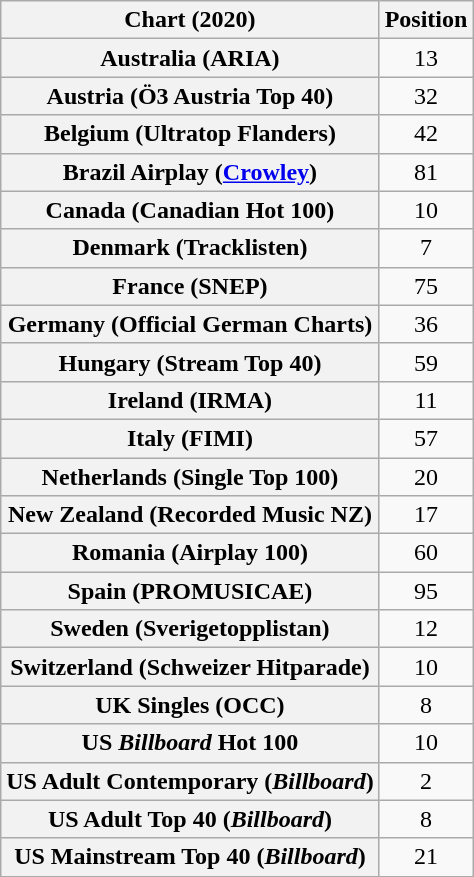<table class="wikitable sortable plainrowheaders" style="text-align:center">
<tr>
<th scope="col">Chart (2020)</th>
<th scope="col">Position</th>
</tr>
<tr>
<th scope="row">Australia (ARIA)</th>
<td>13</td>
</tr>
<tr>
<th scope="row">Austria (Ö3 Austria Top 40)</th>
<td>32</td>
</tr>
<tr>
<th scope="row">Belgium (Ultratop Flanders)</th>
<td>42</td>
</tr>
<tr>
<th scope="row">Brazil Airplay (<a href='#'>Crowley</a>)</th>
<td>81</td>
</tr>
<tr>
<th scope="row">Canada (Canadian Hot 100)</th>
<td>10</td>
</tr>
<tr>
<th scope="row">Denmark (Tracklisten)</th>
<td>7</td>
</tr>
<tr>
<th scope="row">France (SNEP)</th>
<td>75</td>
</tr>
<tr>
<th scope="row">Germany (Official German Charts)</th>
<td>36</td>
</tr>
<tr>
<th scope="row">Hungary (Stream Top 40)</th>
<td>59</td>
</tr>
<tr>
<th scope="row">Ireland (IRMA)</th>
<td>11</td>
</tr>
<tr>
<th scope="row">Italy (FIMI)</th>
<td>57</td>
</tr>
<tr>
<th scope="row">Netherlands (Single Top 100)</th>
<td>20</td>
</tr>
<tr>
<th scope="row">New Zealand (Recorded Music NZ)</th>
<td>17</td>
</tr>
<tr>
<th scope="row">Romania (Airplay 100)</th>
<td>60</td>
</tr>
<tr>
<th scope="row">Spain (PROMUSICAE)</th>
<td>95</td>
</tr>
<tr>
<th scope="row">Sweden (Sverigetopplistan)</th>
<td>12</td>
</tr>
<tr>
<th scope="row">Switzerland (Schweizer Hitparade)</th>
<td>10</td>
</tr>
<tr>
<th scope="row">UK Singles (OCC)</th>
<td>8</td>
</tr>
<tr>
<th scope="row">US <em>Billboard</em> Hot 100</th>
<td>10</td>
</tr>
<tr>
<th scope="row">US Adult Contemporary (<em>Billboard</em>)</th>
<td>2</td>
</tr>
<tr>
<th scope="row">US Adult Top 40 (<em>Billboard</em>)</th>
<td>8</td>
</tr>
<tr>
<th scope="row">US Mainstream Top 40 (<em>Billboard</em>)</th>
<td>21</td>
</tr>
</table>
